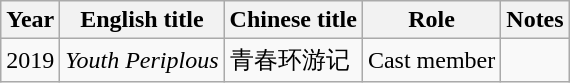<table class="wikitable sortable">
<tr>
<th>Year</th>
<th>English title</th>
<th>Chinese title</th>
<th>Role</th>
<th class="unsortable">Notes</th>
</tr>
<tr>
<td>2019</td>
<td><em>Youth Periplous</em></td>
<td>青春环游记</td>
<td>Cast member</td>
<td></td>
</tr>
</table>
